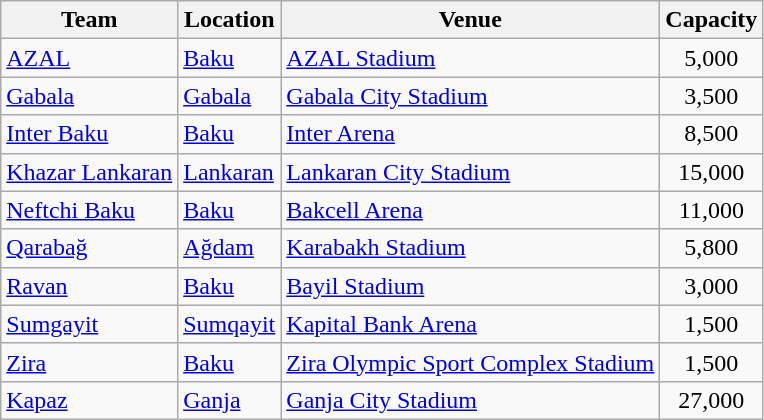<table class="wikitable sortable">
<tr>
<th>Team</th>
<th>Location</th>
<th>Venue</th>
<th>Capacity</th>
</tr>
<tr>
<td><a href='#'>AZAL</a></td>
<td><a href='#'>Baku</a></td>
<td><a href='#'>AZAL Stadium</a></td>
<td align="center">5,000</td>
</tr>
<tr>
<td><a href='#'>Gabala</a></td>
<td><a href='#'>Gabala</a></td>
<td><a href='#'>Gabala City Stadium</a></td>
<td align="center">3,500</td>
</tr>
<tr>
<td><a href='#'>Inter Baku</a></td>
<td><a href='#'>Baku</a></td>
<td><a href='#'>Inter Arena</a></td>
<td align="center">8,500</td>
</tr>
<tr>
<td><a href='#'>Khazar Lankaran</a></td>
<td><a href='#'>Lankaran</a></td>
<td><a href='#'>Lankaran City Stadium</a></td>
<td align="center">15,000</td>
</tr>
<tr>
<td><a href='#'>Neftchi Baku</a></td>
<td><a href='#'>Baku</a></td>
<td><a href='#'>Bakcell Arena</a></td>
<td align="center">11,000</td>
</tr>
<tr>
<td><a href='#'>Qarabağ</a></td>
<td><a href='#'>Ağdam</a></td>
<td><a href='#'>Karabakh Stadium</a></td>
<td align="center">5,800</td>
</tr>
<tr>
<td><a href='#'>Ravan</a></td>
<td><a href='#'>Baku</a></td>
<td><a href='#'>Bayil Stadium</a></td>
<td align="center">3,000</td>
</tr>
<tr>
<td><a href='#'>Sumgayit</a></td>
<td><a href='#'>Sumqayit</a></td>
<td><a href='#'>Kapital Bank Arena</a></td>
<td align="center">1,500</td>
</tr>
<tr>
<td><a href='#'>Zira</a></td>
<td><a href='#'>Baku</a></td>
<td><a href='#'>Zira Olympic Sport Complex Stadium</a></td>
<td align="center">1,500</td>
</tr>
<tr>
<td><a href='#'>Kapaz</a></td>
<td><a href='#'>Ganja</a></td>
<td><a href='#'>Ganja City Stadium</a></td>
<td align="center">27,000</td>
</tr>
</table>
